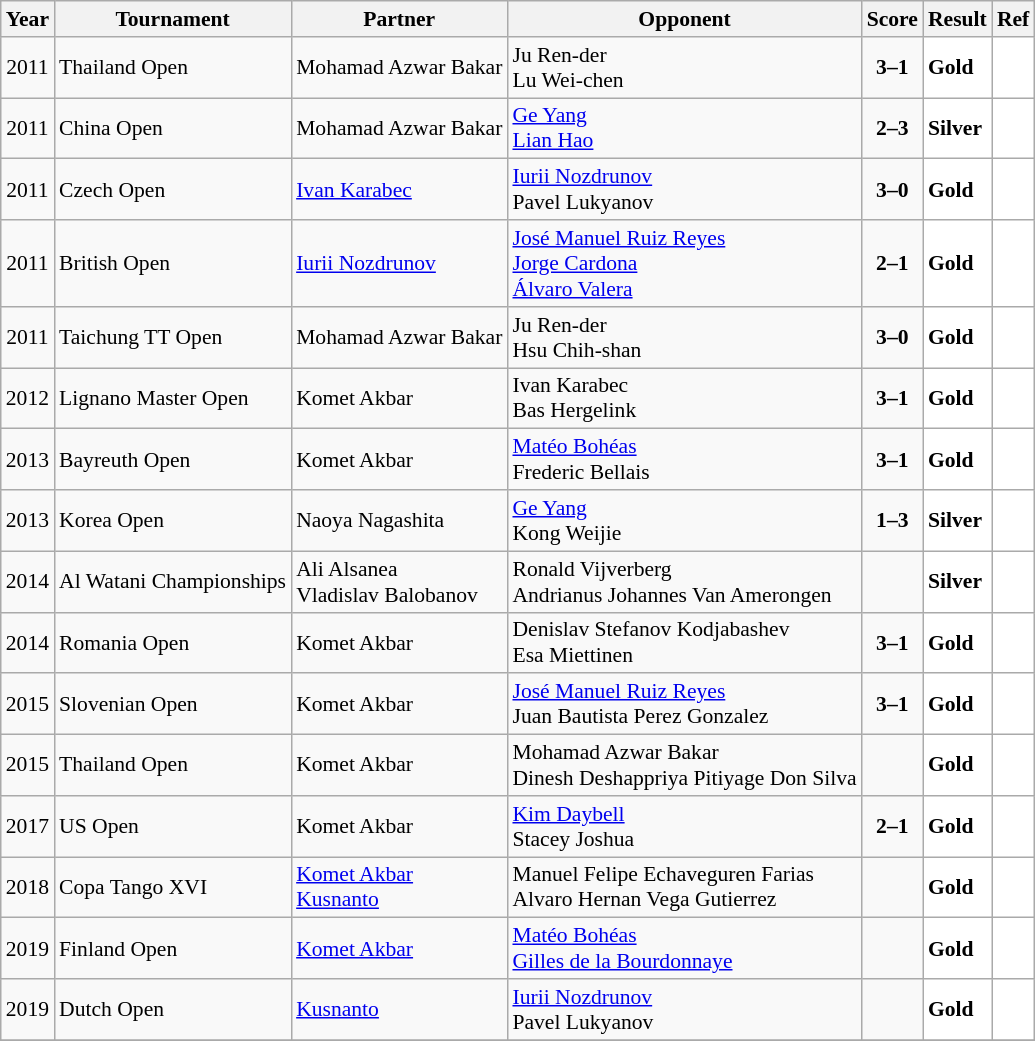<table class="sortable wikitable" style="font-size: 90%;">
<tr>
<th>Year</th>
<th>Tournament</th>
<th>Partner</th>
<th>Opponent</th>
<th>Score</th>
<th>Result</th>
<th>Ref</th>
</tr>
<tr>
<td align="center">2011</td>
<td align="left">Thailand Open</td>
<td align="left"> Mohamad Azwar Bakar</td>
<td align="left"> Ju Ren-der <br>  Lu Wei-chen</td>
<td align="center"><strong>3–1</strong></td>
<td style="text-align:left; background:white"> <strong>Gold</strong></td>
<td style="text-align:center; background:white"></td>
</tr>
<tr>
<td align="center">2011</td>
<td align="left">China Open</td>
<td align="left"> Mohamad Azwar Bakar</td>
<td align="left"> <a href='#'>Ge Yang</a> <br> <a href='#'>Lian Hao</a></td>
<td align="center"><strong>2–3</strong></td>
<td style="text-align:left; background:white"> <strong>Silver</strong></td>
<td style="text-align:center; background:white"></td>
</tr>
<tr>
<td align="center">2011</td>
<td align="left">Czech Open</td>
<td align="left"> <a href='#'>Ivan Karabec</a></td>
<td align="left"> <a href='#'>Iurii Nozdrunov</a> <br>  Pavel Lukyanov</td>
<td align="center"><strong>3–0</strong></td>
<td style="text-align:left; background:white"> <strong>Gold</strong></td>
<td style="text-align:center; background:white"></td>
</tr>
<tr>
<td align="center">2011</td>
<td align="left">British Open</td>
<td align="left"> <a href='#'>Iurii Nozdrunov</a></td>
<td align="left"> <a href='#'>José Manuel Ruiz Reyes</a> <br>  <a href='#'>Jorge Cardona</a> <br>  <a href='#'>Álvaro Valera</a></td>
<td align="center"><strong>2–1</strong></td>
<td style="text-align:left; background:white"> <strong>Gold</strong></td>
<td style="text-align:center; background:white"></td>
</tr>
<tr>
<td align="center">2011</td>
<td align="left">Taichung TT Open</td>
<td align="left"> Mohamad Azwar Bakar</td>
<td align="left"> Ju Ren-der <br> Hsu Chih-shan</td>
<td align="center"><strong>3–0</strong></td>
<td style="text-align:left; background:white"> <strong>Gold</strong></td>
<td style="text-align:center; background:white"></td>
</tr>
<tr>
<td align="center">2012</td>
<td align="left">Lignano Master Open</td>
<td align="left"> Komet Akbar</td>
<td align="left"> Ivan Karabec <br> Bas Hergelink</td>
<td align="center"><strong>3–1</strong></td>
<td style="text-align:left; background:white"> <strong>Gold</strong></td>
<td style="text-align:center; background:white"></td>
</tr>
<tr>
<td align="center">2013</td>
<td align="left">Bayreuth Open</td>
<td align="left"> Komet Akbar</td>
<td align="left"> <a href='#'>Matéo Bohéas</a> <br> Frederic Bellais</td>
<td align="center"><strong>3–1</strong></td>
<td style="text-align:left; background:white"> <strong>Gold</strong></td>
<td style="text-align:center; background:white"></td>
</tr>
<tr>
<td align="center">2013</td>
<td align="left">Korea Open</td>
<td align="left"> Naoya Nagashita</td>
<td align="left"> <a href='#'>Ge Yang</a> <br>  Kong Weijie</td>
<td align="center"><strong>1–3</strong></td>
<td style="text-align:left; background:white"> <strong>Silver</strong></td>
<td style="text-align:center; background:white"></td>
</tr>
<tr>
<td align="center">2014</td>
<td align="left">Al Watani Championships</td>
<td align="left"> Ali Alsanea <br>  Vladislav Balobanov</td>
<td align="left"> Ronald Vijverberg <br>  Andrianus Johannes Van Amerongen</td>
<td align="left"></td>
<td style="text-align:left; background:white"> <strong>Silver</strong></td>
<td style="text-align:center; background:white"></td>
</tr>
<tr>
<td align="center">2014</td>
<td align="left">Romania Open</td>
<td align="left"> Komet Akbar</td>
<td align="left"> Denislav Stefanov Kodjabashev<br>  Esa Miettinen</td>
<td align="center"><strong>3–1</strong></td>
<td style="text-align:left; background:white"> <strong>Gold</strong></td>
<td style="text-align:center; background:white"></td>
</tr>
<tr>
<td align="center">2015</td>
<td align="left">Slovenian Open</td>
<td align="left"> Komet Akbar</td>
<td align="left"> <a href='#'>José Manuel Ruiz Reyes</a> <br>  Juan Bautista Perez Gonzalez</td>
<td align="center"><strong>3–1</strong></td>
<td style="text-align:left; background:white"> <strong>Gold</strong></td>
<td style="text-align:center; background:white"></td>
</tr>
<tr>
<td align="center">2015</td>
<td align="left">Thailand Open</td>
<td align="left"> Komet Akbar</td>
<td align="left"> Mohamad Azwar Bakar<br>  Dinesh Deshappriya Pitiyage Don Silva</td>
<td align="center"></td>
<td style="text-align:left; background:white"> <strong>Gold</strong></td>
<td style="text-align:center; background:white"></td>
</tr>
<tr>
<td align="center">2017</td>
<td align="left">US Open</td>
<td align="left"> Komet Akbar</td>
<td align="left"> <a href='#'>Kim Daybell</a> <br>  Stacey Joshua</td>
<td align="center"><strong>2–1</strong></td>
<td style="text-align:left; background:white"> <strong>Gold</strong></td>
<td style="text-align:center; background:white"></td>
</tr>
<tr>
<td align="center">2018</td>
<td align="left">Copa Tango XVI</td>
<td align="left"> <a href='#'>Komet Akbar</a> <br>  <a href='#'>Kusnanto</a></td>
<td align="left"> Manuel Felipe Echaveguren Farias <br>  Alvaro Hernan Vega Gutierrez</td>
<td align="left"></td>
<td style="text-align:left; background:white"> <strong>Gold</strong></td>
<td style="text-align:center; background:white"></td>
</tr>
<tr>
<td align="center">2019</td>
<td align="left">Finland Open</td>
<td align="left"> <a href='#'>Komet Akbar</a></td>
<td align="left"> <a href='#'>Matéo Bohéas</a> <br>  <a href='#'>Gilles de la Bourdonnaye</a></td>
<td align="left"></td>
<td style="text-align:left; background:white"> <strong>Gold</strong></td>
<td style="text-align:center; background:white"></td>
</tr>
<tr>
<td align="center">2019</td>
<td align="left">Dutch Open</td>
<td align="left"> <a href='#'>Kusnanto</a></td>
<td align="left"> <a href='#'>Iurii Nozdrunov</a> <br>  Pavel Lukyanov</td>
<td align="left"></td>
<td style="text-align:left; background:white"> <strong>Gold</strong></td>
<td style="text-align:center; background:white"></td>
</tr>
<tr>
</tr>
</table>
